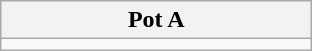<table class="wikitable">
<tr>
<th width=200>Pot A</th>
</tr>
<tr style="vertical-align:top">
<td></td>
</tr>
</table>
